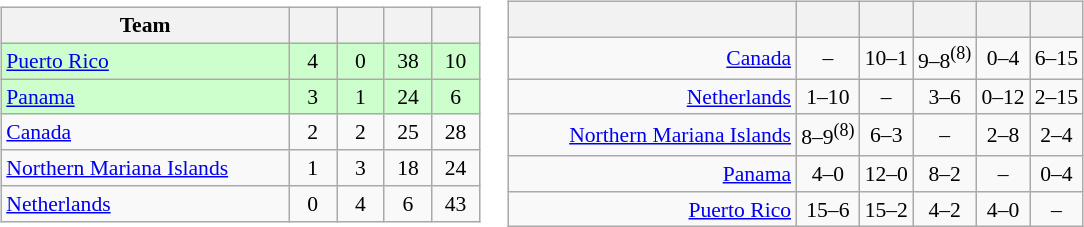<table>
<tr>
<td><br><table class="wikitable" style="text-align: center; font-size: 90%;">
<tr>
<th width=185>Team</th>
<th width=25></th>
<th width=25></th>
<th width=25></th>
<th width=25></th>
</tr>
<tr bgcolor="#ccffcc">
<td align="left"> <a href='#'>Puerto Rico</a></td>
<td>4</td>
<td>0</td>
<td>38</td>
<td>10</td>
</tr>
<tr bgcolor="#ccffcc">
<td align="left"> <a href='#'>Panama</a></td>
<td>3</td>
<td>1</td>
<td>24</td>
<td>6</td>
</tr>
<tr>
<td align="left"> <a href='#'>Canada</a></td>
<td>2</td>
<td>2</td>
<td>25</td>
<td>28</td>
</tr>
<tr>
<td align="left"> <a href='#'>Northern Mariana Islands</a></td>
<td>1</td>
<td>3</td>
<td>18</td>
<td>24</td>
</tr>
<tr>
<td align="left"> <a href='#'>Netherlands</a></td>
<td>0</td>
<td>4</td>
<td>6</td>
<td>43</td>
</tr>
</table>
</td>
<td><br><table class="wikitable" style="text-align:center; font-size:90%;">
<tr>
<th width=185> </th>
<th></th>
<th></th>
<th></th>
<th></th>
<th></th>
</tr>
<tr>
<td style="text-align:right;"><a href='#'>Canada</a> </td>
<td>–</td>
<td>10–1</td>
<td>9–8<sup>(8)</sup></td>
<td>0–4</td>
<td>6–15</td>
</tr>
<tr>
<td style="text-align:right;"><a href='#'>Netherlands</a> </td>
<td>1–10</td>
<td>–</td>
<td>3–6</td>
<td>0–12</td>
<td>2–15</td>
</tr>
<tr>
<td style="text-align:right;"><a href='#'>Northern Mariana Islands</a> </td>
<td>8–9<sup>(8)</sup></td>
<td>6–3</td>
<td>–</td>
<td>2–8</td>
<td>2–4</td>
</tr>
<tr>
<td style="text-align:right;"><a href='#'>Panama</a> </td>
<td>4–0</td>
<td>12–0</td>
<td>8–2</td>
<td>–</td>
<td>0–4</td>
</tr>
<tr>
<td style="text-align:right;"><a href='#'>Puerto Rico</a> </td>
<td>15–6</td>
<td>15–2</td>
<td>4–2</td>
<td>4–0</td>
<td>–</td>
</tr>
</table>
</td>
</tr>
</table>
